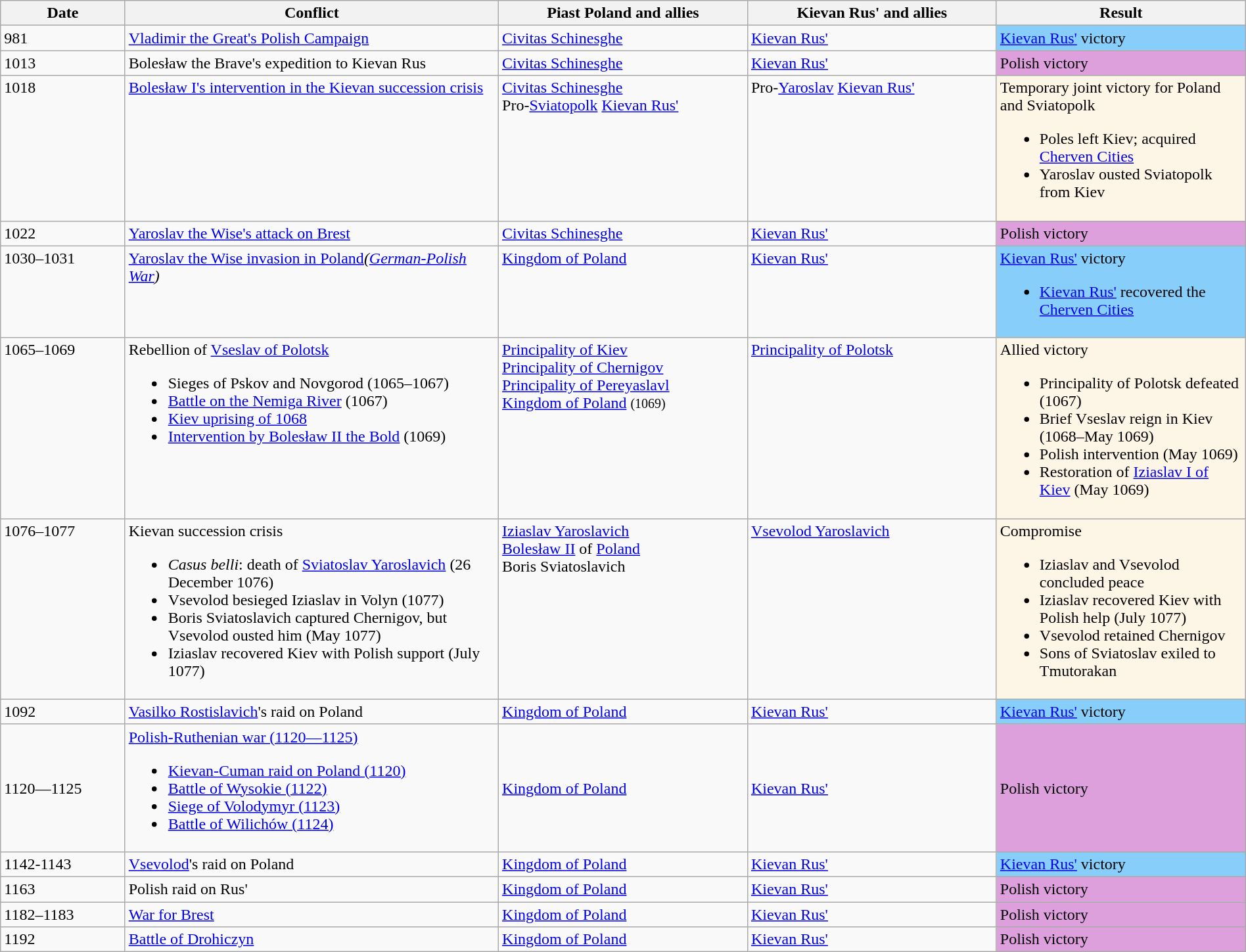<table class="wikitable sortable" width="100%">
<tr>
<th width="10%">Date</th>
<th width="30%">Conflict</th>
<th width="20%">Piast Poland and allies</th>
<th width="20%">Kievan Rus' and allies</th>
<th width="20%">Result</th>
</tr>
<tr valign="top">
<td>981</td>
<td><a href='#'>Vladimir the Great's Polish Campaign</a></td>
<td> <a href='#'>Civitas Schinesghe</a></td>
<td> <a href='#'>Kievan Rus'</a></td>
<td bgcolor="LightSkyBlue"><a href='#'>Kievan Rus'</a> victory</td>
</tr>
<tr valign="top">
<td>1013</td>
<td>Bolesław the Brave's expedition to Kievan Rus</td>
<td> <a href='#'>Civitas Schinesghe</a></td>
<td> <a href='#'>Kievan Rus'</a></td>
<td style="background:Plum">Polish victory</td>
</tr>
<tr valign="top">
<td>1018</td>
<td><a href='#'>Bolesław I's intervention in the Kievan succession crisis</a></td>
<td> <a href='#'>Civitas Schinesghe</a><br> Pro-<a href='#'>Sviatopolk</a> <a href='#'>Kievan Rus'</a></td>
<td> Pro-<a href='#'>Yaroslav</a> <a href='#'>Kievan Rus'</a></td>
<td style="background:oldlace">Temporary joint victory for Poland and Sviatopolk<br><ul><li>Poles left Kiev; acquired <a href='#'>Cherven Cities</a></li><li>Yaroslav ousted Sviatopolk from Kiev</li></ul></td>
</tr>
<tr valign="top">
<td>1022</td>
<td><a href='#'>Yaroslav the Wise's attack on Brest</a></td>
<td> <a href='#'>Civitas Schinesghe</a></td>
<td> <a href='#'>Kievan Rus'</a></td>
<td style="background:Plum">Polish victory</td>
</tr>
<tr valign="top">
<td>1030–1031</td>
<td><a href='#'>Yaroslav the Wise invasion in Poland</a><em>(<a href='#'>German-Polish War</a>)</em></td>
<td> <a href='#'>Kingdom of Poland</a></td>
<td> <a href='#'>Kievan Rus'</a></td>
<td bgcolor="LightSkyBlue"><a href='#'>Kievan Rus'</a> victory<br><ul><li><a href='#'>Kievan Rus'</a> recovered the <a href='#'>Cherven Cities</a></li></ul></td>
</tr>
<tr valign="top">
<td>1065–1069</td>
<td>Rebellion of <a href='#'>Vseslav of Polotsk</a><br><ul><li>Sieges of Pskov and Novgorod (1065–1067)</li><li><a href='#'>Battle on the Nemiga River</a> (1067)</li><li><a href='#'>Kiev uprising of 1068</a></li><li><a href='#'>Intervention by Bolesław II the Bold</a> (1069)</li></ul></td>
<td> <a href='#'>Principality of Kiev</a><br> <a href='#'>Principality of Chernigov</a><br> <a href='#'>Principality of Pereyaslavl</a><br> <a href='#'>Kingdom of Poland</a> <small>(1069)</small></td>
<td> <a href='#'>Principality of Polotsk</a></td>
<td style="background:OldLace">Allied victory<br><ul><li>Principality of Polotsk defeated (1067)</li><li>Brief Vseslav reign in Kiev (1068–May 1069)</li><li>Polish intervention (May 1069)</li><li>Restoration of <a href='#'>Iziaslav I of Kiev</a> (May 1069)</li></ul></td>
</tr>
<tr valign="top">
<td>1076–1077</td>
<td>Kievan succession crisis<br><ul><li><em>Casus belli</em>: death of <a href='#'>Sviatoslav Yaroslavich</a> (26 December 1076)</li><li>Vsevolod besieged Iziaslav in Volyn (1077)</li><li>Boris Sviatoslavich captured Chernigov, but Vsevolod ousted him (May 1077)</li><li>Iziaslav recovered Kiev with Polish support (July 1077)</li></ul></td>
<td><a href='#'>Iziaslav Yaroslavich</a><br><a href='#'>Bolesław II</a> of <a href='#'>Poland</a><br>Boris Sviatoslavich</td>
<td><a href='#'>Vsevolod Yaroslavich</a></td>
<td style="background:OldLace">Compromise<br><ul><li>Iziaslav and Vsevolod concluded peace</li><li>Iziaslav recovered Kiev with Polish help (July 1077)</li><li>Vsevolod retained Chernigov</li><li>Sons of Sviatoslav exiled to Tmutorakan</li></ul></td>
</tr>
<tr valign="top">
<td>1092</td>
<td><a href='#'>Vasilko Rostislavich</a>'s raid on Poland</td>
<td> <a href='#'>Kingdom of Poland</a></td>
<td> <a href='#'>Kievan Rus'</a></td>
<td bgcolor="LightSkyBlue"><a href='#'>Kievan Rus'</a> victory</td>
</tr>
<tr>
<td>1120—1125</td>
<td><a href='#'>Polish-Ruthenian war (1120—1125)</a><br><ul><li><a href='#'>Kievan-Cuman raid on Poland (1120)</a></li><li><a href='#'>Battle of Wysokie (1122)</a></li><li><a href='#'>Siege of Volodymyr (1123)</a></li><li><a href='#'>Battle of Wilichów (1124)</a></li></ul></td>
<td> <a href='#'>Kingdom of Poland</a></td>
<td> <a href='#'>Kievan Rus'</a></td>
<td bgcolor="Plum">Polish victory</td>
</tr>
<tr>
<td>1142-1143</td>
<td><a href='#'>Vsevolod</a>'s raid on Poland</td>
<td> <a href='#'>Kingdom of Poland</a></td>
<td> <a href='#'>Kievan Rus'</a></td>
<td bgcolor="LightSkyBlue"><a href='#'>Kievan Rus'</a> victory</td>
</tr>
<tr>
<td>1163</td>
<td>Polish raid on Rus'</td>
<td> <a href='#'>Kingdom of Poland</a></td>
<td> <a href='#'>Kievan Rus'</a></td>
<td bgcolor="Plum">Polish victory</td>
</tr>
<tr valign="top">
<td>1182–1183</td>
<td><a href='#'>War for Brest</a></td>
<td> <a href='#'>Kingdom of Poland</a></td>
<td> <a href='#'>Kievan Rus'</a></td>
<td bgcolor="Plum">Polish victory</td>
</tr>
<tr valign="top">
<td>1192</td>
<td><a href='#'>Battle of Drohiczyn</a></td>
<td> <a href='#'>Kingdom of Poland</a></td>
<td> <a href='#'>Kievan Rus'</a></td>
<td bgcolor="Plum">Polish victory</td>
</tr>
</table>
